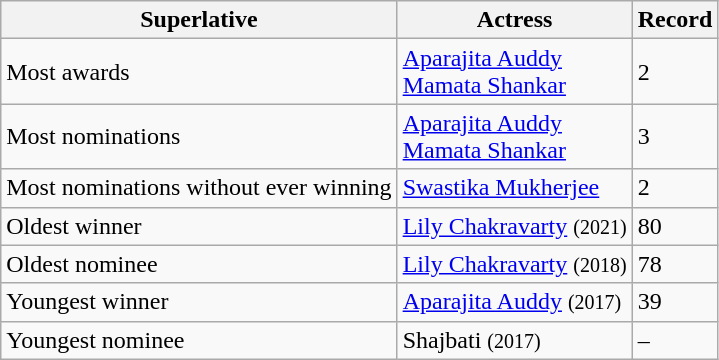<table class="wikitable sortable ">
<tr>
<th>Superlative</th>
<th>Actress</th>
<th>Record</th>
</tr>
<tr>
<td>Most awards</td>
<td><a href='#'>Aparajita Auddy</a><br><a href='#'>Mamata Shankar</a></td>
<td>2</td>
</tr>
<tr>
<td>Most nominations</td>
<td><a href='#'>Aparajita Auddy</a><br><a href='#'>Mamata Shankar</a></td>
<td>3</td>
</tr>
<tr>
<td>Most nominations without ever winning</td>
<td><a href='#'>Swastika Mukherjee</a></td>
<td>2</td>
</tr>
<tr>
<td>Oldest winner</td>
<td><a href='#'>Lily Chakravarty</a> <small>(2021)</small></td>
<td>80</td>
</tr>
<tr>
<td>Oldest nominee</td>
<td><a href='#'>Lily Chakravarty</a> <small>(2018)</small></td>
<td>78</td>
</tr>
<tr>
<td>Youngest winner</td>
<td><a href='#'>Aparajita Auddy</a> <small>(2017)</small></td>
<td>39</td>
</tr>
<tr>
<td>Youngest nominee</td>
<td>Shajbati <small>(2017)</small></td>
<td>–</td>
</tr>
</table>
